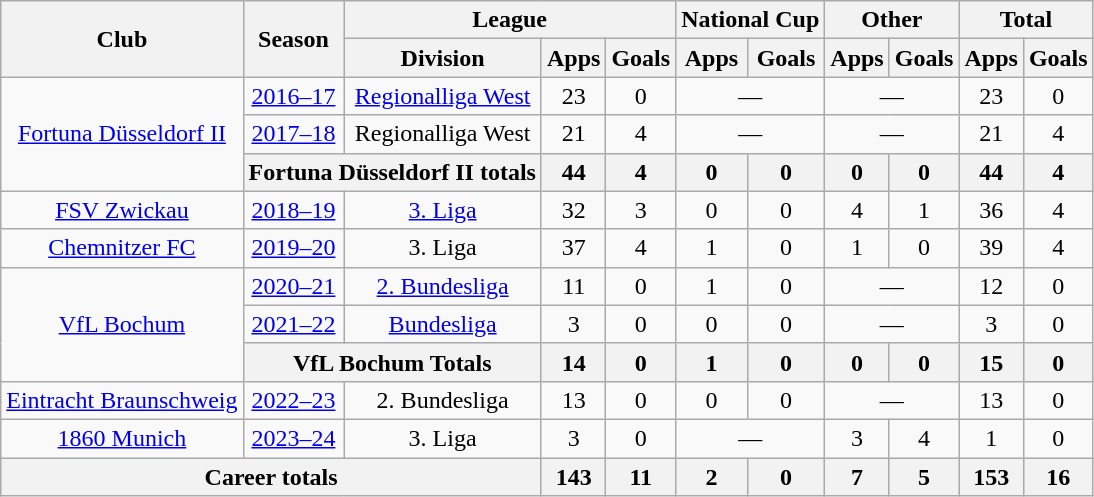<table class="wikitable" style="text-align:center">
<tr>
<th rowspan="2">Club</th>
<th rowspan="2">Season</th>
<th colspan="3">League</th>
<th colspan="2">National Cup</th>
<th colspan="2">Other</th>
<th colspan="2">Total</th>
</tr>
<tr>
<th>Division</th>
<th>Apps</th>
<th>Goals</th>
<th>Apps</th>
<th>Goals</th>
<th>Apps</th>
<th>Goals</th>
<th>Apps</th>
<th>Goals</th>
</tr>
<tr>
<td rowspan="3"><a href='#'>Fortuna Düsseldorf II</a></td>
<td><a href='#'>2016–17</a></td>
<td><a href='#'>Regionalliga West</a></td>
<td>23</td>
<td>0</td>
<td colspan="2">—</td>
<td colspan="2">—</td>
<td>23</td>
<td>0</td>
</tr>
<tr>
<td><a href='#'>2017–18</a></td>
<td>Regionalliga West</td>
<td>21</td>
<td>4</td>
<td colspan="2">—</td>
<td colspan="2">—</td>
<td>21</td>
<td>4</td>
</tr>
<tr>
<th colspan="2">Fortuna Düsseldorf II totals</th>
<th>44</th>
<th>4</th>
<th>0</th>
<th>0</th>
<th>0</th>
<th>0</th>
<th>44</th>
<th>4</th>
</tr>
<tr>
<td><a href='#'>FSV Zwickau</a></td>
<td><a href='#'>2018–19</a></td>
<td><a href='#'>3. Liga</a></td>
<td>32</td>
<td>3</td>
<td>0</td>
<td>0</td>
<td>4</td>
<td>1</td>
<td>36</td>
<td>4</td>
</tr>
<tr>
<td><a href='#'>Chemnitzer FC</a></td>
<td><a href='#'>2019–20</a></td>
<td>3. Liga</td>
<td>37</td>
<td>4</td>
<td>1</td>
<td>0</td>
<td>1</td>
<td>0</td>
<td>39</td>
<td>4</td>
</tr>
<tr>
<td rowspan="3"><a href='#'>VfL Bochum</a></td>
<td><a href='#'>2020–21</a></td>
<td><a href='#'>2. Bundesliga</a></td>
<td>11</td>
<td>0</td>
<td>1</td>
<td>0</td>
<td colspan="2">—</td>
<td>12</td>
<td>0</td>
</tr>
<tr>
<td><a href='#'>2021–22</a></td>
<td><a href='#'>Bundesliga</a></td>
<td>3</td>
<td>0</td>
<td>0</td>
<td>0</td>
<td colspan="2">—</td>
<td>3</td>
<td>0</td>
</tr>
<tr>
<th colspan="2">VfL Bochum Totals</th>
<th>14</th>
<th>0</th>
<th>1</th>
<th>0</th>
<th>0</th>
<th>0</th>
<th>15</th>
<th>0</th>
</tr>
<tr>
<td><a href='#'>Eintracht Braunschweig</a></td>
<td><a href='#'>2022–23</a></td>
<td>2. Bundesliga</td>
<td>13</td>
<td>0</td>
<td>0</td>
<td>0</td>
<td colspan="2">—</td>
<td>13</td>
<td>0</td>
</tr>
<tr>
<td><a href='#'>1860 Munich</a></td>
<td><a href='#'>2023–24</a></td>
<td>3. Liga</td>
<td>3</td>
<td>0</td>
<td colspan="2">—</td>
<td>3</td>
<td>4</td>
<td>1</td>
<td>0</td>
</tr>
<tr>
<th colspan="3">Career totals</th>
<th>143</th>
<th>11</th>
<th>2</th>
<th>0</th>
<th>7</th>
<th>5</th>
<th>153</th>
<th>16</th>
</tr>
</table>
